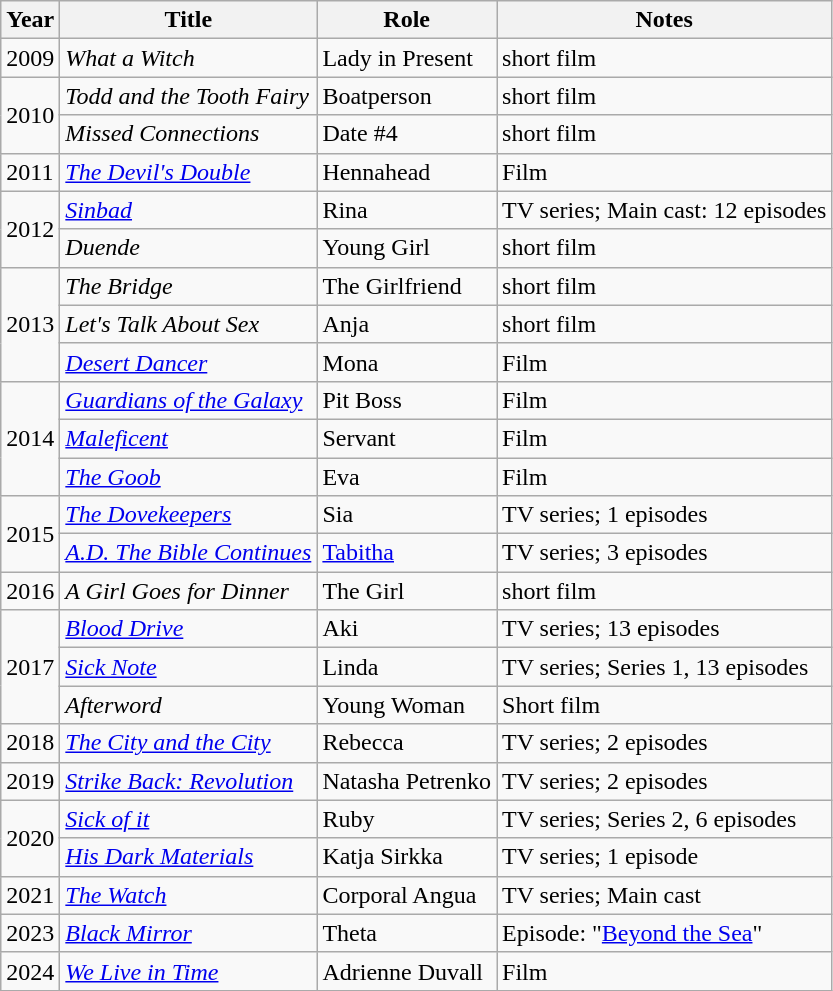<table class="wikitable sortable">
<tr>
<th>Year</th>
<th>Title</th>
<th>Role</th>
<th class="unsortable">Notes</th>
</tr>
<tr>
<td>2009</td>
<td><em>What a Witch</em></td>
<td>Lady in Present</td>
<td>short film</td>
</tr>
<tr>
<td rowspan="2">2010</td>
<td><em>Todd and the Tooth Fairy</em></td>
<td>Boatperson</td>
<td>short film</td>
</tr>
<tr>
<td><em>Missed Connections</em></td>
<td>Date #4</td>
<td>short film</td>
</tr>
<tr>
<td>2011</td>
<td><em><a href='#'>The Devil's Double</a></em></td>
<td>Hennahead</td>
<td>Film</td>
</tr>
<tr>
<td rowspan="2">2012</td>
<td><em><a href='#'>Sinbad</a></em></td>
<td>Rina</td>
<td>TV series; Main cast: 12 episodes</td>
</tr>
<tr>
<td><em>Duende</em></td>
<td>Young Girl</td>
<td>short film</td>
</tr>
<tr>
<td rowspan="3">2013</td>
<td><em>The Bridge</em></td>
<td>The Girlfriend</td>
<td>short film</td>
</tr>
<tr>
<td><em>Let's Talk About Sex</em></td>
<td>Anja</td>
<td>short film</td>
</tr>
<tr>
<td><em><a href='#'>Desert Dancer</a></em></td>
<td>Mona</td>
<td>Film</td>
</tr>
<tr>
<td rowspan="3">2014</td>
<td><em><a href='#'>Guardians of the Galaxy</a></em></td>
<td>Pit Boss</td>
<td>Film</td>
</tr>
<tr>
<td><em><a href='#'>Maleficent</a></em></td>
<td>Servant</td>
<td>Film</td>
</tr>
<tr>
<td><em><a href='#'>The Goob</a></em></td>
<td>Eva</td>
<td>Film</td>
</tr>
<tr>
<td rowspan="2">2015</td>
<td><em><a href='#'>The Dovekeepers</a></em></td>
<td>Sia</td>
<td>TV series; 1 episodes</td>
</tr>
<tr>
<td><em><a href='#'>A.D. The Bible Continues</a></em></td>
<td><a href='#'>Tabitha</a></td>
<td>TV series; 3 episodes</td>
</tr>
<tr>
<td>2016</td>
<td><em>A Girl Goes for Dinner</em></td>
<td>The Girl</td>
<td>short film</td>
</tr>
<tr>
<td rowspan="3">2017</td>
<td><em><a href='#'>Blood Drive</a></em></td>
<td>Aki</td>
<td>TV series; 13 episodes</td>
</tr>
<tr>
<td><em><a href='#'>Sick Note</a></em></td>
<td>Linda</td>
<td>TV series; Series 1, 13 episodes</td>
</tr>
<tr>
<td><em>Afterword</em></td>
<td>Young Woman</td>
<td>Short film</td>
</tr>
<tr>
<td>2018</td>
<td><em><a href='#'>The City and the City</a></em></td>
<td>Rebecca</td>
<td>TV series; 2 episodes</td>
</tr>
<tr>
<td>2019</td>
<td><em><a href='#'>Strike Back: Revolution</a></em></td>
<td>Natasha Petrenko</td>
<td>TV series; 2 episodes</td>
</tr>
<tr>
<td rowspan="2">2020</td>
<td><em><a href='#'>Sick of it</a></em></td>
<td>Ruby</td>
<td>TV series; Series 2, 6 episodes</td>
</tr>
<tr>
<td><em><a href='#'>His Dark Materials</a></em></td>
<td>Katja Sirkka</td>
<td>TV series; 1 episode</td>
</tr>
<tr>
<td>2021</td>
<td><em><a href='#'>The Watch</a></em></td>
<td>Corporal Angua</td>
<td>TV series; Main cast</td>
</tr>
<tr>
<td>2023</td>
<td><em><a href='#'>Black Mirror</a></em></td>
<td>Theta</td>
<td>Episode: "<a href='#'>Beyond the Sea</a>"</td>
</tr>
<tr>
<td>2024</td>
<td><em><a href='#'>We Live in Time</a></em></td>
<td>Adrienne Duvall</td>
<td>Film</td>
</tr>
</table>
